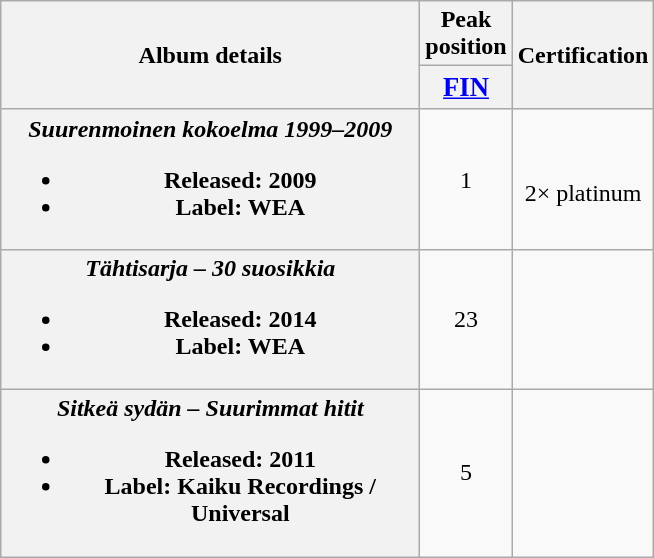<table class="wikitable plainrowheaders" style="text-align:center;" border="1">
<tr>
<th scope="col" rowspan="2" style="width:17em;">Album details</th>
<th scope="col" colspan="1">Peak<br>position</th>
<th scope="col" rowspan="2">Certification<br></th>
</tr>
<tr>
<th scope="col" style="width:3em;font-size:111%;"><a href='#'>FIN</a><br></th>
</tr>
<tr>
<th scope="row"><em>Suurenmoinen kokoelma 1999–2009</em><br><ul><li>Released: 2009</li><li>Label: WEA</li></ul></th>
<td>1</td>
<td><br>2× platinum</td>
</tr>
<tr>
<th scope="row"><em>Tähtisarja – 30 suosikkia</em><br><ul><li>Released: 2014</li><li>Label: WEA</li></ul></th>
<td>23</td>
<td></td>
</tr>
<tr>
<th scope="row"><em>Sitkeä sydän – Suurimmat hitit</em><br><ul><li>Released: 2011</li><li>Label: Kaiku Recordings / Universal</li></ul></th>
<td>5</td>
<td></td>
</tr>
</table>
